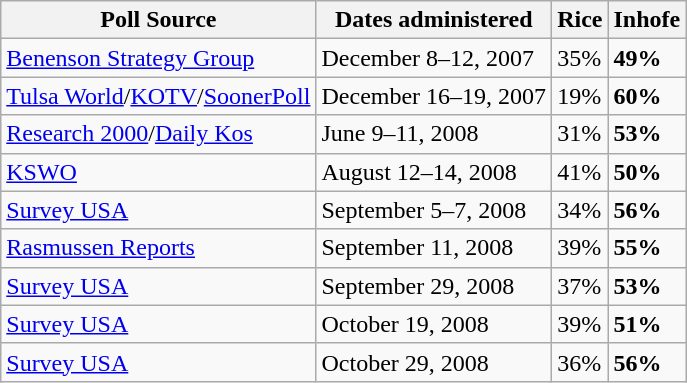<table class="wikitable">
<tr valign=bottom>
<th>Poll Source</th>
<th>Dates administered</th>
<th>Rice</th>
<th>Inhofe</th>
</tr>
<tr>
<td><a href='#'>Benenson Strategy Group</a></td>
<td>December 8–12, 2007</td>
<td>35%</td>
<td><strong>49%</strong></td>
</tr>
<tr>
<td><a href='#'>Tulsa World</a>/<a href='#'>KOTV</a>/<a href='#'>SoonerPoll</a></td>
<td>December 16–19, 2007</td>
<td>19%</td>
<td><strong>60%</strong></td>
</tr>
<tr>
<td><a href='#'>Research 2000</a>/<a href='#'>Daily Kos</a></td>
<td>June 9–11, 2008</td>
<td>31%</td>
<td><strong>53%</strong></td>
</tr>
<tr>
<td><a href='#'>KSWO</a></td>
<td>August 12–14, 2008</td>
<td>41%</td>
<td><strong>50%</strong></td>
</tr>
<tr>
<td><a href='#'>Survey USA</a></td>
<td>September 5–7, 2008</td>
<td>34%</td>
<td><strong>56%</strong></td>
</tr>
<tr>
<td><a href='#'>Rasmussen Reports</a></td>
<td>September 11, 2008</td>
<td>39%</td>
<td><strong>55%</strong></td>
</tr>
<tr>
<td><a href='#'>Survey USA</a></td>
<td>September 29, 2008</td>
<td>37%</td>
<td><strong>53%</strong></td>
</tr>
<tr>
<td><a href='#'>Survey USA</a></td>
<td>October 19, 2008</td>
<td>39%</td>
<td><strong>51%</strong></td>
</tr>
<tr>
<td><a href='#'>Survey USA</a></td>
<td>October 29, 2008</td>
<td>36%</td>
<td><strong>56%</strong></td>
</tr>
</table>
